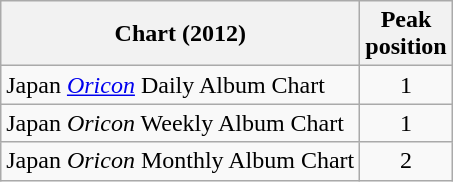<table class="wikitable sortable">
<tr>
<th>Chart (2012)</th>
<th>Peak<br>position</th>
</tr>
<tr>
<td>Japan <em><a href='#'>Oricon</a></em> Daily Album Chart</td>
<td align="center">1</td>
</tr>
<tr>
<td>Japan <em>Oricon</em> Weekly Album Chart</td>
<td align="center">1</td>
</tr>
<tr>
<td>Japan <em>Oricon</em> Monthly Album Chart</td>
<td align="center">2</td>
</tr>
</table>
